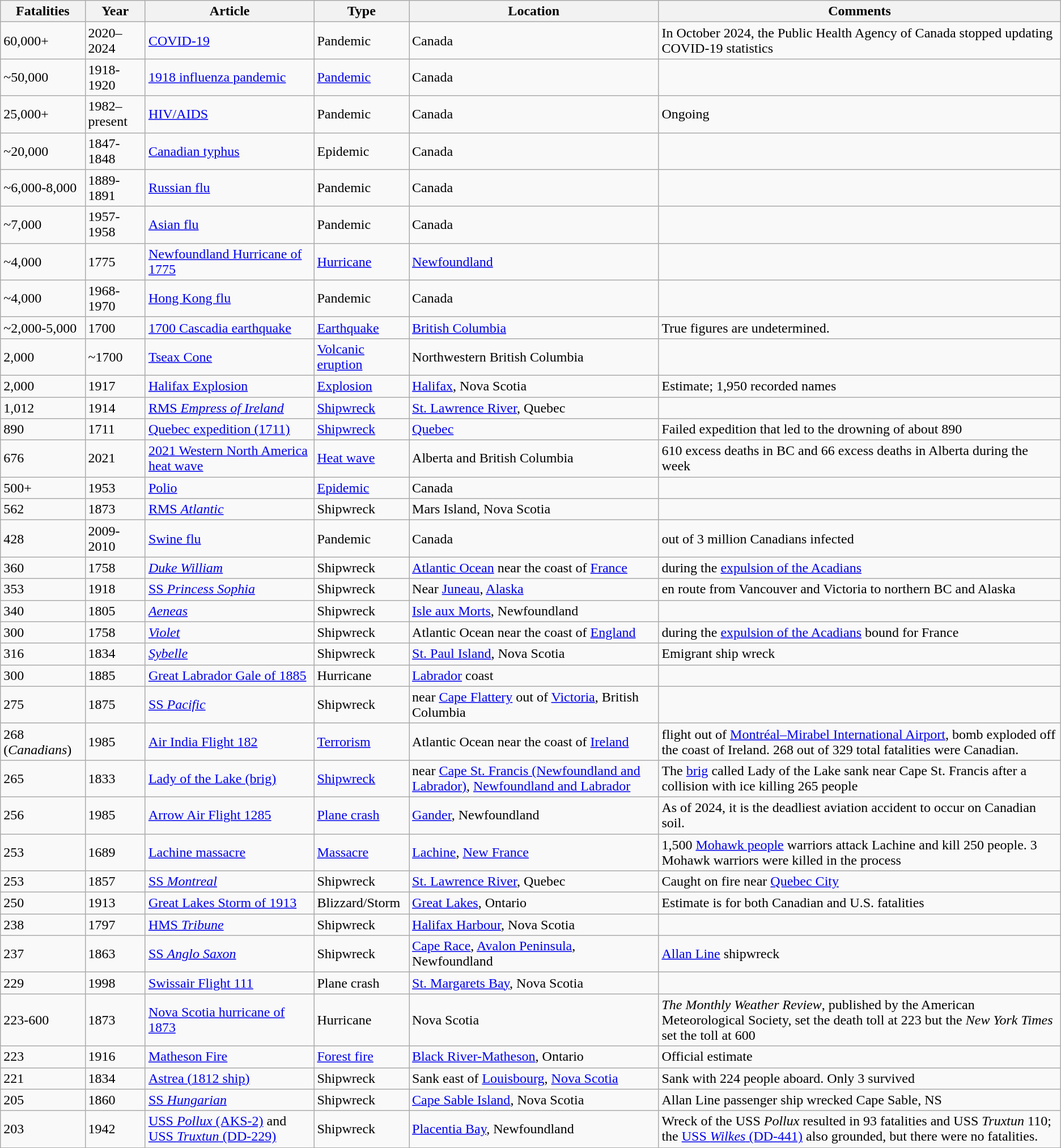<table class="wikitable sortable sticky-header" style=text-align:left" style="margin:1em auto;">
<tr>
<th data-sort-type="number">Fatalities</th>
<th>Year</th>
<th>Article</th>
<th>Type</th>
<th>Location</th>
<th>Comments</th>
</tr>
<tr>
<td>60,000+</td>
<td>2020–2024</td>
<td><a href='#'>COVID-19</a></td>
<td>Pandemic</td>
<td>Canada</td>
<td>In October 2024, the Public Health Agency of Canada stopped updating COVID-19 statistics</td>
</tr>
<tr>
<td>~50,000</td>
<td>1918-1920</td>
<td><a href='#'>1918 influenza pandemic</a></td>
<td><a href='#'>Pandemic</a></td>
<td>Canada</td>
<td></td>
</tr>
<tr>
<td>25,000+</td>
<td>1982–present</td>
<td><a href='#'>HIV/AIDS</a></td>
<td>Pandemic</td>
<td>Canada</td>
<td>Ongoing</td>
</tr>
<tr>
<td>~20,000</td>
<td>1847-1848</td>
<td><a href='#'>Canadian typhus</a></td>
<td>Epidemic</td>
<td>Canada</td>
<td></td>
</tr>
<tr>
<td>~6,000-8,000</td>
<td>1889-1891</td>
<td><a href='#'>Russian flu</a></td>
<td>Pandemic</td>
<td>Canada</td>
<td></td>
</tr>
<tr>
<td>~7,000</td>
<td>1957-1958</td>
<td><a href='#'>Asian flu</a></td>
<td>Pandemic</td>
<td>Canada</td>
<td></td>
</tr>
<tr>
<td>~4,000</td>
<td>1775</td>
<td><a href='#'>Newfoundland Hurricane of 1775</a></td>
<td><a href='#'>Hurricane</a></td>
<td><a href='#'>Newfoundland</a></td>
<td></td>
</tr>
<tr>
<td>~4,000</td>
<td>1968-1970</td>
<td><a href='#'>Hong Kong flu</a></td>
<td>Pandemic</td>
<td>Canada</td>
<td></td>
</tr>
<tr>
<td>~2,000-5,000</td>
<td>1700</td>
<td><a href='#'>1700 Cascadia earthquake</a></td>
<td><a href='#'>Earthquake</a></td>
<td><a href='#'>British Columbia</a></td>
<td>True figures are undetermined.</td>
</tr>
<tr>
<td>2,000</td>
<td>~1700</td>
<td><a href='#'>Tseax Cone</a></td>
<td><a href='#'>Volcanic eruption</a></td>
<td>Northwestern British Columbia</td>
<td></td>
</tr>
<tr>
<td>2,000</td>
<td>1917</td>
<td><a href='#'>Halifax Explosion</a></td>
<td><a href='#'>Explosion</a></td>
<td><a href='#'>Halifax</a>, Nova Scotia</td>
<td>Estimate; 1,950 recorded names</td>
</tr>
<tr>
<td>1,012</td>
<td>1914</td>
<td><a href='#'>RMS <em>Empress of Ireland</em></a></td>
<td><a href='#'>Shipwreck</a></td>
<td><a href='#'>St. Lawrence River</a>, Quebec</td>
<td></td>
</tr>
<tr>
<td>890</td>
<td>1711</td>
<td><a href='#'>Quebec expedition (1711)</a></td>
<td><a href='#'>Shipwreck</a></td>
<td><a href='#'>Quebec</a></td>
<td>Failed expedition that led to the drowning of about 890</td>
</tr>
<tr>
<td>676</td>
<td>2021</td>
<td><a href='#'>2021 Western North America heat wave</a></td>
<td><a href='#'>Heat wave</a></td>
<td>Alberta and British Columbia</td>
<td>610 excess deaths in BC and 66 excess deaths in Alberta during the week</td>
</tr>
<tr>
<td>500+</td>
<td>1953</td>
<td><a href='#'>Polio</a></td>
<td><a href='#'>Epidemic</a></td>
<td>Canada</td>
<td></td>
</tr>
<tr>
<td>562</td>
<td>1873</td>
<td><a href='#'>RMS <em>Atlantic</em></a></td>
<td>Shipwreck</td>
<td>Mars Island, Nova Scotia</td>
<td></td>
</tr>
<tr>
<td>428</td>
<td>2009-2010</td>
<td><a href='#'>Swine flu</a></td>
<td>Pandemic</td>
<td>Canada</td>
<td>out of 3 million Canadians infected</td>
</tr>
<tr>
<td>360</td>
<td>1758</td>
<td><a href='#'><em>Duke William</em></a></td>
<td>Shipwreck</td>
<td><a href='#'>Atlantic Ocean</a> near the coast of <a href='#'>France</a></td>
<td>during the <a href='#'>expulsion of the Acadians</a></td>
</tr>
<tr>
<td>353</td>
<td>1918</td>
<td><a href='#'>SS <em>Princess Sophia</em></a></td>
<td>Shipwreck</td>
<td>Near <a href='#'>Juneau</a>, <a href='#'>Alaska</a></td>
<td>en route from Vancouver and Victoria to northern BC and Alaska</td>
</tr>
<tr>
<td>340</td>
<td>1805</td>
<td><a href='#'><em>Aeneas</em></a></td>
<td>Shipwreck</td>
<td><a href='#'>Isle aux Morts</a>, Newfoundland</td>
<td></td>
</tr>
<tr>
<td>300</td>
<td>1758</td>
<td><a href='#'><em>Violet</em></a></td>
<td>Shipwreck</td>
<td>Atlantic Ocean near the coast of <a href='#'>England</a></td>
<td>during the <a href='#'>expulsion of the Acadians</a> bound for France</td>
</tr>
<tr>
<td>316</td>
<td>1834</td>
<td><em><a href='#'>Sybelle</a></em></td>
<td>Shipwreck</td>
<td><a href='#'>St. Paul Island</a>, Nova Scotia</td>
<td>Emigrant ship wreck</td>
</tr>
<tr>
<td>300</td>
<td>1885</td>
<td><a href='#'>Great Labrador Gale of 1885</a></td>
<td>Hurricane</td>
<td><a href='#'>Labrador</a> coast</td>
<td></td>
</tr>
<tr>
<td>275</td>
<td>1875</td>
<td><a href='#'>SS <em>Pacific</em></a></td>
<td>Shipwreck</td>
<td>near <a href='#'>Cape Flattery</a> out of <a href='#'>Victoria</a>, British Columbia</td>
<td></td>
</tr>
<tr>
<td>268 (<em>Canadians</em>)</td>
<td>1985</td>
<td><a href='#'>Air India Flight 182</a></td>
<td><a href='#'>Terrorism</a></td>
<td>Atlantic Ocean near the coast of <a href='#'>Ireland</a></td>
<td>flight out of <a href='#'>Montréal–Mirabel International Airport</a>, bomb exploded off the coast of Ireland. 268 out of 329 total fatalities were Canadian.</td>
</tr>
<tr>
<td>265</td>
<td>1833</td>
<td><a href='#'>Lady of the Lake (brig)</a></td>
<td><a href='#'>Shipwreck</a></td>
<td>near <a href='#'>Cape St. Francis (Newfoundland and Labrador)</a>, <a href='#'>Newfoundland and Labrador</a></td>
<td>The <a href='#'>brig</a> called Lady of the Lake sank near Cape St. Francis after a collision with ice killing 265 people</td>
</tr>
<tr>
<td>256</td>
<td>1985</td>
<td><a href='#'>Arrow Air Flight 1285</a></td>
<td><a href='#'>Plane crash</a></td>
<td><a href='#'>Gander</a>, Newfoundland</td>
<td>As of 2024, it is the deadliest aviation accident to occur on Canadian soil.</td>
</tr>
<tr>
<td>253</td>
<td>1689</td>
<td><a href='#'>Lachine massacre</a></td>
<td><a href='#'>Massacre</a></td>
<td><a href='#'>Lachine</a>, <a href='#'>New France</a></td>
<td>1,500 <a href='#'>Mohawk people</a> warriors attack Lachine and kill 250 people. 3 Mohawk warriors were killed in the process</td>
</tr>
<tr>
<td>253</td>
<td>1857</td>
<td><a href='#'>SS <em>Montreal</em></a></td>
<td>Shipwreck</td>
<td><a href='#'>St. Lawrence River</a>, Quebec</td>
<td>Caught on fire near <a href='#'>Quebec City</a></td>
</tr>
<tr>
<td>250</td>
<td>1913</td>
<td><a href='#'>Great Lakes Storm of 1913</a></td>
<td>Blizzard/Storm</td>
<td><a href='#'>Great Lakes</a>, Ontario</td>
<td>Estimate is for both Canadian and U.S. fatalities</td>
</tr>
<tr>
<td>238</td>
<td>1797</td>
<td><a href='#'>HMS <em>Tribune</em></a></td>
<td>Shipwreck</td>
<td><a href='#'>Halifax Harbour</a>, Nova Scotia</td>
<td></td>
</tr>
<tr>
<td>237</td>
<td>1863</td>
<td><a href='#'>SS <em>Anglo Saxon</em></a></td>
<td>Shipwreck</td>
<td><a href='#'>Cape Race</a>, <a href='#'>Avalon Peninsula</a>, Newfoundland</td>
<td><a href='#'>Allan Line</a> shipwreck</td>
</tr>
<tr>
<td>229</td>
<td>1998</td>
<td><a href='#'>Swissair Flight 111</a></td>
<td>Plane crash</td>
<td><a href='#'>St. Margarets Bay</a>, Nova Scotia</td>
<td></td>
</tr>
<tr>
<td>223-600</td>
<td>1873</td>
<td><a href='#'>Nova Scotia hurricane of 1873</a></td>
<td>Hurricane</td>
<td>Nova Scotia</td>
<td><em>The Monthly Weather Review</em>, published by the American Meteorological Society, set the death toll at 223 but the <em>New York Times</em> set the toll at 600</td>
</tr>
<tr>
<td>223</td>
<td>1916</td>
<td><a href='#'>Matheson Fire</a></td>
<td><a href='#'>Forest fire</a></td>
<td><a href='#'>Black River-Matheson</a>, Ontario</td>
<td>Official estimate</td>
</tr>
<tr>
<td>221</td>
<td>1834</td>
<td><a href='#'>Astrea (1812 ship)</a></td>
<td>Shipwreck</td>
<td>Sank east of <a href='#'>Louisbourg</a>, <a href='#'>Nova Scotia</a></td>
<td>Sank with 224 people aboard. Only 3 survived</td>
</tr>
<tr>
<td>205</td>
<td>1860</td>
<td><a href='#'>SS <em>Hungarian</em></a></td>
<td>Shipwreck</td>
<td><a href='#'>Cape Sable Island</a>, Nova Scotia</td>
<td>Allan Line passenger ship wrecked Cape Sable, NS</td>
</tr>
<tr>
<td>203</td>
<td>1942</td>
<td><a href='#'>USS <em>Pollux</em> (AKS-2)</a> and <a href='#'>USS <em>Truxtun</em> (DD-229)</a></td>
<td>Shipwreck</td>
<td><a href='#'>Placentia Bay</a>, Newfoundland</td>
<td>Wreck of the USS <em>Pollux</em> resulted in 93 fatalities and USS <em>Truxtun</em> 110; the <a href='#'>USS <em>Wilkes</em> (DD-441)</a> also grounded, but there were no fatalities.</td>
</tr>
</table>
